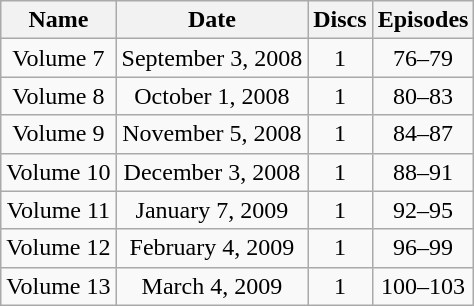<table class="wikitable" style="text-align:center;">
<tr>
<th>Name</th>
<th>Date</th>
<th>Discs</th>
<th>Episodes</th>
</tr>
<tr>
<td>Volume 7</td>
<td>September 3, 2008</td>
<td>1</td>
<td>76–79</td>
</tr>
<tr>
<td>Volume 8</td>
<td>October 1, 2008</td>
<td>1</td>
<td>80–83</td>
</tr>
<tr>
<td>Volume 9</td>
<td>November 5, 2008</td>
<td>1</td>
<td>84–87</td>
</tr>
<tr>
<td>Volume 10</td>
<td>December 3, 2008</td>
<td>1</td>
<td>88–91</td>
</tr>
<tr>
<td>Volume 11</td>
<td>January 7, 2009</td>
<td>1</td>
<td>92–95</td>
</tr>
<tr>
<td>Volume 12</td>
<td>February 4, 2009</td>
<td>1</td>
<td>96–99</td>
</tr>
<tr>
<td>Volume 13</td>
<td>March 4, 2009</td>
<td>1</td>
<td>100–103</td>
</tr>
</table>
